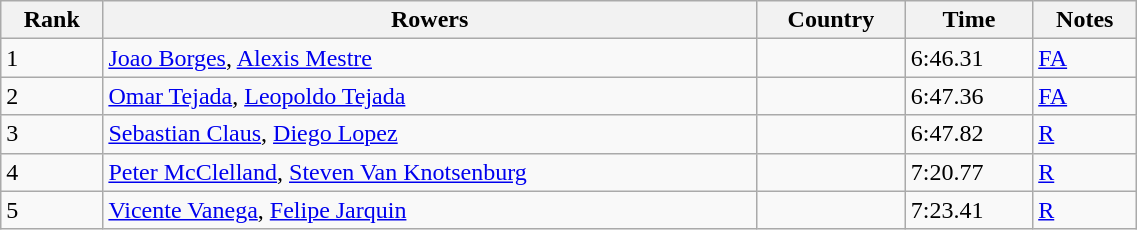<table class="wikitable" width=60%>
<tr>
<th>Rank</th>
<th>Rowers</th>
<th>Country</th>
<th>Time</th>
<th>Notes</th>
</tr>
<tr>
<td>1</td>
<td><a href='#'>Joao Borges</a>, <a href='#'>Alexis Mestre</a></td>
<td></td>
<td>6:46.31</td>
<td><a href='#'>FA</a></td>
</tr>
<tr>
<td>2</td>
<td><a href='#'>Omar Tejada</a>, <a href='#'>Leopoldo Tejada</a></td>
<td></td>
<td>6:47.36</td>
<td><a href='#'>FA</a></td>
</tr>
<tr>
<td>3</td>
<td><a href='#'>Sebastian Claus</a>, <a href='#'>Diego Lopez</a></td>
<td></td>
<td>6:47.82</td>
<td><a href='#'>R</a></td>
</tr>
<tr>
<td>4</td>
<td><a href='#'>Peter McClelland</a>, <a href='#'>Steven Van Knotsenburg</a></td>
<td></td>
<td>7:20.77</td>
<td><a href='#'>R</a></td>
</tr>
<tr>
<td>5</td>
<td><a href='#'>Vicente Vanega</a>, <a href='#'>Felipe Jarquin</a></td>
<td></td>
<td>7:23.41</td>
<td><a href='#'>R</a></td>
</tr>
</table>
